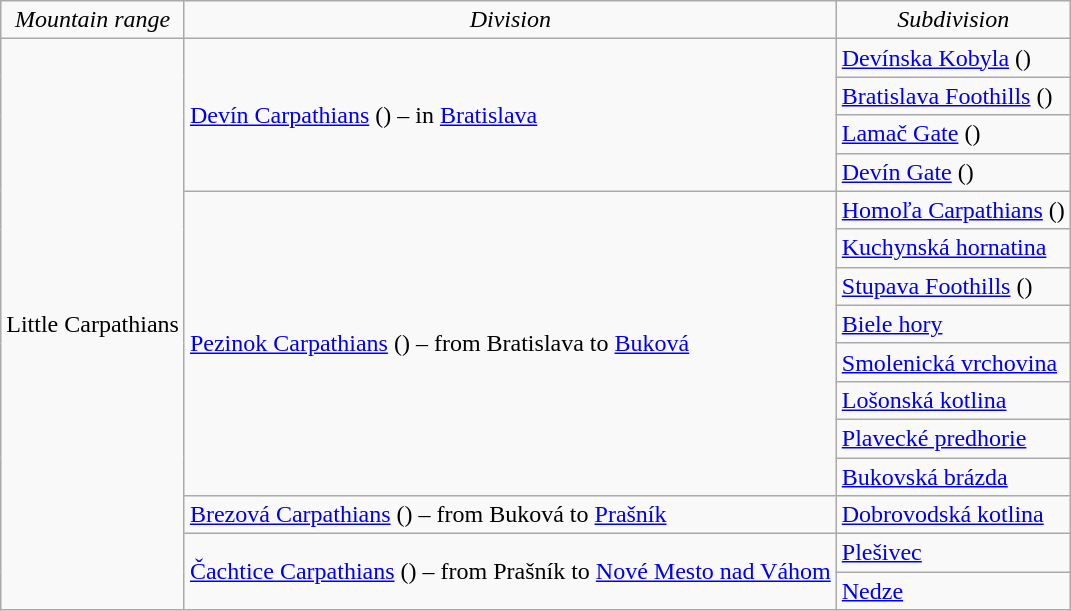<table class="wikitable" align=center>
<tr>
<td align="center"><em>Mountain range</em></td>
<td align="center"><em>Division</em></td>
<td align="center"><em>Subdivision</em></td>
</tr>
<tr>
<td rowspan="15" align="center">Little Carpathians</td>
<td rowspan="4" align="left"><a href='#'>Devín Carpathians</a> () – in <a href='#'>Bratislava</a></td>
<td align="left"><a href='#'>Devínska Kobyla</a> ()</td>
</tr>
<tr>
<td align="left"><a href='#'>Bratislava Foothills</a> ()</td>
</tr>
<tr>
<td align="left"><a href='#'>Lamač Gate</a> ()</td>
</tr>
<tr>
<td align="left"><a href='#'>Devín Gate</a> ()</td>
</tr>
<tr>
<td rowspan="8" align="left"><a href='#'>Pezinok Carpathians</a> () – from Bratislava to <a href='#'>Buková</a></td>
<td align="left"><a href='#'>Homoľa Carpathians</a> ()</td>
</tr>
<tr>
<td align="left"><a href='#'>Kuchynská hornatina</a></td>
</tr>
<tr>
<td align="left"><a href='#'>Stupava Foothills</a> ()</td>
</tr>
<tr>
<td align="left"><a href='#'>Biele hory</a></td>
</tr>
<tr>
<td align="left"><a href='#'>Smolenická vrchovina</a></td>
</tr>
<tr>
<td align="left"><a href='#'>Lošonská kotlina</a></td>
</tr>
<tr>
<td align="left"><a href='#'>Plavecké predhorie</a></td>
</tr>
<tr>
<td align="left"><a href='#'>Bukovská brázda</a></td>
</tr>
<tr>
<td rowspan="1" align="left"><a href='#'>Brezová Carpathians</a> () – from Buková to <a href='#'>Prašník</a></td>
<td align="left"><a href='#'>Dobrovodská kotlina</a></td>
</tr>
<tr>
<td rowspan="2" align="left"><a href='#'>Čachtice Carpathians</a> () – from Prašník to <a href='#'>Nové Mesto nad Váhom</a></td>
<td align="left"><a href='#'>Plešivec</a></td>
</tr>
<tr>
<td align="left"><a href='#'>Nedze</a></td>
</tr>
</table>
